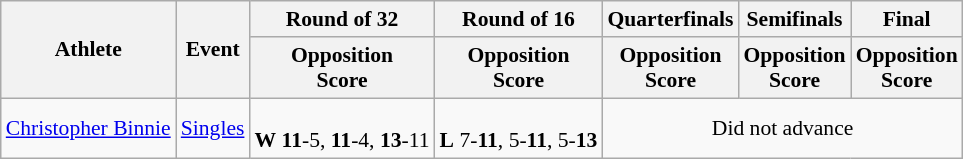<table class="wikitable" border="1" style="font-size:90%">
<tr>
<th rowspan=2>Athlete</th>
<th rowspan=2>Event</th>
<th>Round of 32</th>
<th>Round of 16</th>
<th>Quarterfinals</th>
<th>Semifinals</th>
<th>Final</th>
</tr>
<tr>
<th>Opposition<br>Score</th>
<th>Opposition<br>Score</th>
<th>Opposition<br>Score</th>
<th>Opposition<br>Score</th>
<th>Opposition<br>Score</th>
</tr>
<tr>
<td><a href='#'>Christopher Binnie</a></td>
<td><a href='#'>Singles</a></td>
<td align=center><br><strong>W</strong> <strong>11</strong>-5, <strong>11</strong>-4, <strong>13</strong>-11</td>
<td align=center><br><strong>L</strong> 7-<strong>11</strong>, 5-<strong>11</strong>, 5-<strong>13</strong></td>
<td align="center" colspan="7">Did not advance</td>
</tr>
</table>
